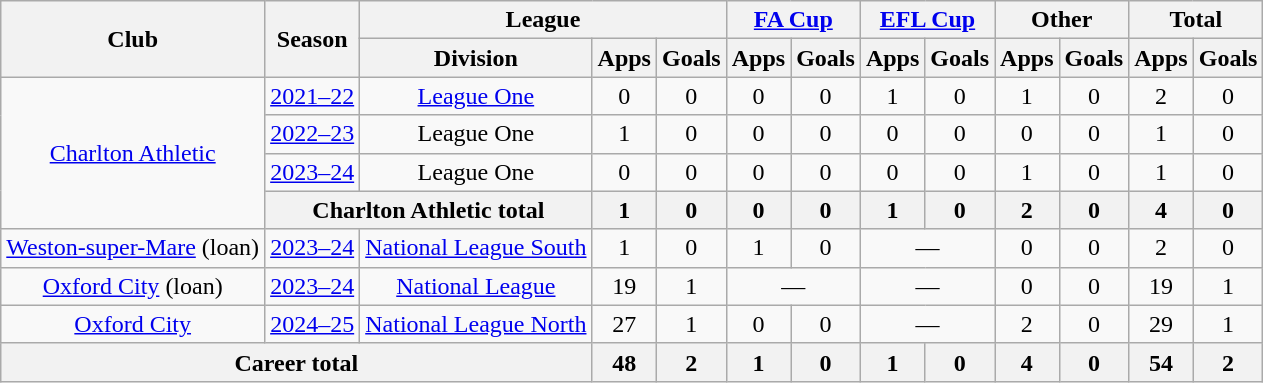<table class="wikitable" style="text-align: center">
<tr>
<th rowspan="2">Club</th>
<th rowspan="2">Season</th>
<th colspan="3">League</th>
<th colspan="2"><a href='#'>FA Cup</a></th>
<th colspan="2"><a href='#'>EFL Cup</a></th>
<th colspan="2">Other</th>
<th colspan="2">Total</th>
</tr>
<tr>
<th>Division</th>
<th>Apps</th>
<th>Goals</th>
<th>Apps</th>
<th>Goals</th>
<th>Apps</th>
<th>Goals</th>
<th>Apps</th>
<th>Goals</th>
<th>Apps</th>
<th>Goals</th>
</tr>
<tr>
<td rowspan="4"><a href='#'>Charlton Athletic</a></td>
<td><a href='#'>2021–22</a></td>
<td><a href='#'>League One</a></td>
<td>0</td>
<td>0</td>
<td>0</td>
<td>0</td>
<td>1</td>
<td>0</td>
<td>1</td>
<td>0</td>
<td>2</td>
<td>0</td>
</tr>
<tr>
<td><a href='#'>2022–23</a></td>
<td>League One</td>
<td>1</td>
<td>0</td>
<td>0</td>
<td>0</td>
<td>0</td>
<td>0</td>
<td>0</td>
<td>0</td>
<td>1</td>
<td>0</td>
</tr>
<tr>
<td><a href='#'>2023–24</a></td>
<td>League One</td>
<td>0</td>
<td>0</td>
<td>0</td>
<td>0</td>
<td>0</td>
<td>0</td>
<td>1</td>
<td>0</td>
<td>1</td>
<td>0</td>
</tr>
<tr>
<th colspan="2">Charlton Athletic total</th>
<th>1</th>
<th>0</th>
<th>0</th>
<th>0</th>
<th>1</th>
<th>0</th>
<th>2</th>
<th>0</th>
<th>4</th>
<th>0</th>
</tr>
<tr>
<td><a href='#'>Weston-super-Mare</a> (loan)</td>
<td><a href='#'>2023–24</a></td>
<td><a href='#'>National League South</a></td>
<td>1</td>
<td>0</td>
<td>1</td>
<td>0</td>
<td colspan="2">—</td>
<td>0</td>
<td>0</td>
<td>2</td>
<td>0</td>
</tr>
<tr>
<td><a href='#'>Oxford City</a> (loan)</td>
<td><a href='#'>2023–24</a></td>
<td><a href='#'>National League</a></td>
<td>19</td>
<td>1</td>
<td colspan="2">—</td>
<td colspan="2">—</td>
<td>0</td>
<td>0</td>
<td>19</td>
<td>1</td>
</tr>
<tr>
<td><a href='#'>Oxford City</a></td>
<td><a href='#'>2024–25</a></td>
<td><a href='#'>National League North</a></td>
<td>27</td>
<td>1</td>
<td>0</td>
<td>0</td>
<td colspan="2">—</td>
<td>2</td>
<td>0</td>
<td>29</td>
<td>1</td>
</tr>
<tr>
<th colspan="3">Career total</th>
<th>48</th>
<th>2</th>
<th>1</th>
<th>0</th>
<th>1</th>
<th>0</th>
<th>4</th>
<th>0</th>
<th>54</th>
<th>2</th>
</tr>
</table>
